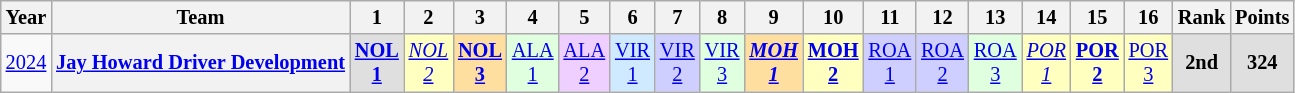<table class="wikitable" style="text-align:center; font-size:85%">
<tr>
<th>Year</th>
<th>Team</th>
<th>1</th>
<th>2</th>
<th>3</th>
<th>4</th>
<th>5</th>
<th>6</th>
<th>7</th>
<th>8</th>
<th>9</th>
<th>10</th>
<th>11</th>
<th>12</th>
<th>13</th>
<th>14</th>
<th>15</th>
<th>16</th>
<th>Rank</th>
<th>Points</th>
</tr>
<tr>
<td><a href='#'>2024</a></td>
<th nowrap><a href='#'>Jay Howard Driver Development</a></th>
<td style="background:#DFDFDF;"><strong><a href='#'>NOL<br>1</a></strong><br></td>
<td style="background:#FFFFBF;"><em><a href='#'>NOL<br>2</a></em><br></td>
<td style="background:#FFDF9F;"><strong><a href='#'>NOL<br>3</a></strong><br></td>
<td style="background:#DFFFDF;"><a href='#'>ALA<br>1</a><br></td>
<td style="background:#EFCFFF;"><a href='#'>ALA<br>2</a><br></td>
<td style="background:#CFEAFF;"><a href='#'>VIR<br>1</a><br></td>
<td style="background:#CFCFFF;"><a href='#'>VIR<br>2</a><br></td>
<td style="background:#DFFFDF;"><a href='#'>VIR<br>3</a><br></td>
<td style="background:#FFDF9F;"><strong><em><a href='#'>MOH<br>1</a></em></strong><br></td>
<td style="background:#FFFFBF;"><strong><a href='#'>MOH<br>2</a></strong><br></td>
<td style="background:#CFCFFF;"><a href='#'>ROA<br>1</a><br></td>
<td style="background:#CFCFFF;"><a href='#'>ROA<br>2</a><br></td>
<td style="background:#DFFFDF;"><a href='#'>ROA<br>3</a><br></td>
<td style="background:#FFFFBF;"><em><a href='#'>POR<br>1</a></em><br></td>
<td style="background:#FFFFBF;"><strong><a href='#'>POR<br>2</a></strong><br></td>
<td style="background:#FFFFBF;"><a href='#'>POR<br>3</a><br></td>
<th style="background:#DFDFDF;">2nd</th>
<th style="background:#DFDFDF;">324</th>
</tr>
</table>
